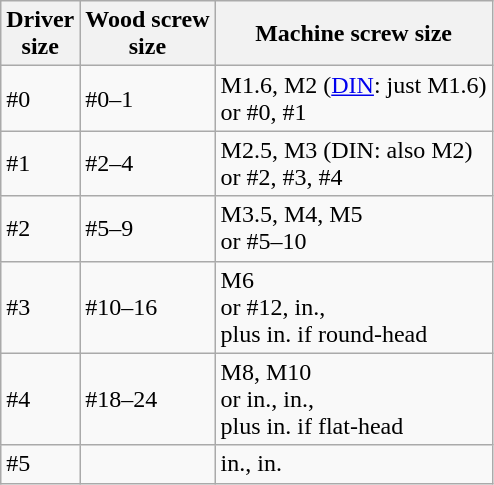<table class="wikitable floatright" style="text-align:left">
<tr style="text-align:left">
<th>Driver<br>size</th>
<th>Wood screw<br>size</th>
<th>Machine screw size</th>
</tr>
<tr>
<td>#0</td>
<td>#0–1</td>
<td>M1.6, M2 (<a href='#'>DIN</a>: just M1.6) <br> or #0, #1</td>
</tr>
<tr>
<td>#1</td>
<td>#2–4</td>
<td>M2.5, M3 (DIN: also M2) <br> or #2, #3, #4</td>
</tr>
<tr>
<td>#2</td>
<td>#5–9</td>
<td>M3.5, M4, M5 <br> or #5–10</td>
</tr>
<tr>
<td>#3</td>
<td>#10–16</td>
<td>M6 <br> or #12, in.,<br> plus in. if round-head</td>
</tr>
<tr>
<td>#4</td>
<td>#18–24</td>
<td>M8, M10 <br> or in., in., <br> plus in. if flat-head</td>
</tr>
<tr>
<td>#5</td>
<td></td>
<td>in., in.</td>
</tr>
</table>
